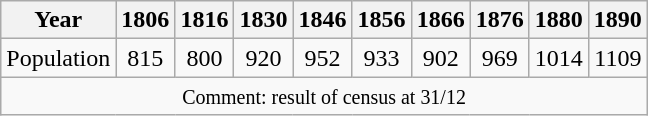<table class="wikitable">
<tr>
<th>Year</th>
<th>1806</th>
<th>1816</th>
<th>1830</th>
<th>1846</th>
<th>1856</th>
<th>1866</th>
<th>1876</th>
<th>1880</th>
<th>1890</th>
</tr>
<tr>
<td>Population</td>
<td align="center">815</td>
<td align="center">800</td>
<td align="center">920</td>
<td align="center">952</td>
<td align="center">933</td>
<td align="center">902</td>
<td align="center">969</td>
<td align="center">1014</td>
<td align="center">1109</td>
</tr>
<tr>
<td colspan=10 align="center"><small>Comment: result of census at 31/12</small></td>
</tr>
</table>
